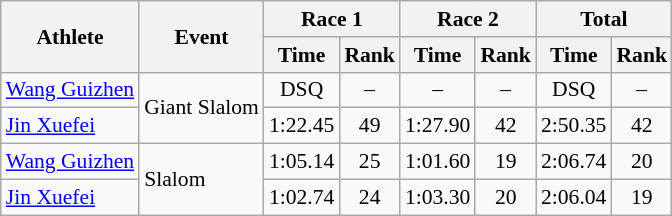<table class="wikitable" style="font-size:90%">
<tr>
<th rowspan="2">Athlete</th>
<th rowspan="2">Event</th>
<th colspan="2">Race 1</th>
<th colspan="2">Race 2</th>
<th colspan="2">Total</th>
</tr>
<tr>
<th>Time</th>
<th>Rank</th>
<th>Time</th>
<th>Rank</th>
<th>Time</th>
<th>Rank</th>
</tr>
<tr>
<td><a href='#'>Wang Guizhen</a></td>
<td rowspan="2">Giant Slalom</td>
<td align="center">DSQ</td>
<td align="center">–</td>
<td align="center">–</td>
<td align="center">–</td>
<td align="center">DSQ</td>
<td align="center">–</td>
</tr>
<tr>
<td><a href='#'>Jin Xuefei</a></td>
<td align="center">1:22.45</td>
<td align="center">49</td>
<td align="center">1:27.90</td>
<td align="center">42</td>
<td align="center">2:50.35</td>
<td align="center">42</td>
</tr>
<tr>
<td><a href='#'>Wang Guizhen</a></td>
<td rowspan="2">Slalom</td>
<td align="center">1:05.14</td>
<td align="center">25</td>
<td align="center">1:01.60</td>
<td align="center">19</td>
<td align="center">2:06.74</td>
<td align="center">20</td>
</tr>
<tr>
<td><a href='#'>Jin Xuefei</a></td>
<td align="center">1:02.74</td>
<td align="center">24</td>
<td align="center">1:03.30</td>
<td align="center">20</td>
<td align="center">2:06.04</td>
<td align="center">19</td>
</tr>
</table>
